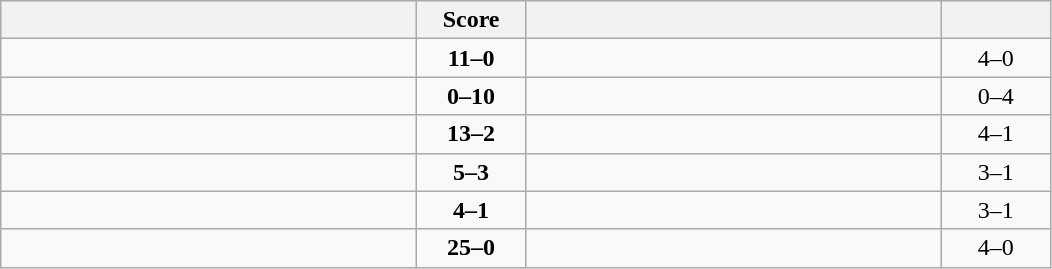<table class="wikitable" style="text-align: center; ">
<tr>
<th align="right" width="270"></th>
<th width="65">Score</th>
<th align="left" width="270"></th>
<th width="65"></th>
</tr>
<tr>
<td align="left"><strong></strong></td>
<td><strong>11–0</strong></td>
<td align="left"></td>
<td>4–0 <strong></strong></td>
</tr>
<tr>
<td align="left"></td>
<td><strong>0–10</strong></td>
<td align="left"><strong></strong></td>
<td>0–4 <strong></strong></td>
</tr>
<tr>
<td align="left"><strong></strong></td>
<td><strong>13–2</strong></td>
<td align="left"></td>
<td>4–1 <strong></strong></td>
</tr>
<tr>
<td align="left"><strong></strong></td>
<td><strong>5–3</strong></td>
<td align="left"></td>
<td>3–1 <strong></strong></td>
</tr>
<tr>
<td align="left"><strong></strong></td>
<td><strong>4–1</strong></td>
<td align="left"></td>
<td>3–1 <strong></strong></td>
</tr>
<tr>
<td align="left"><strong></strong></td>
<td><strong>25–0</strong></td>
<td align="left"></td>
<td>4–0 <strong></strong></td>
</tr>
</table>
